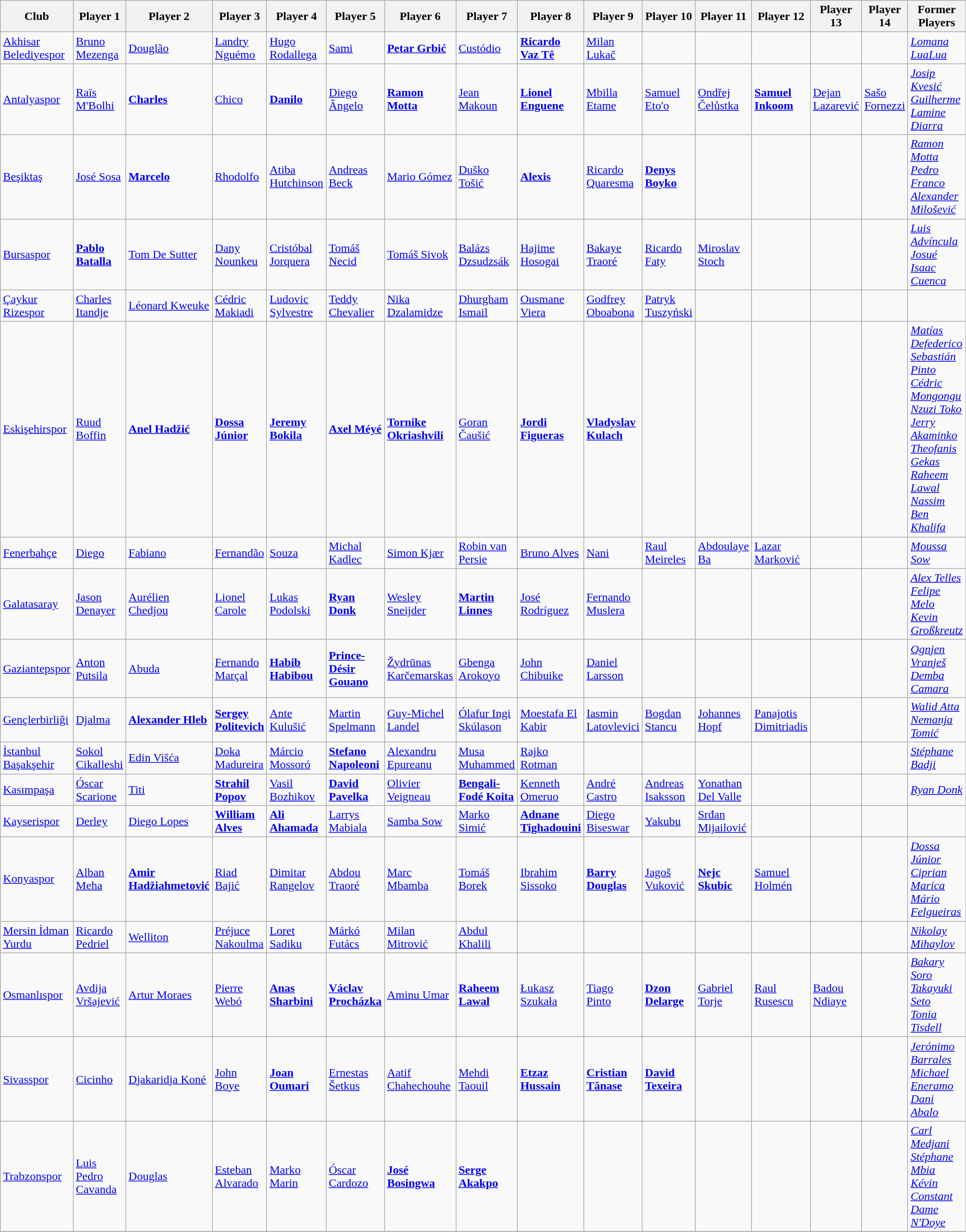<table class="wikitable">
<tr>
<th>Club</th>
<th>Player 1</th>
<th>Player 2</th>
<th>Player 3</th>
<th>Player 4</th>
<th>Player 5</th>
<th>Player 6</th>
<th>Player 7</th>
<th>Player 8</th>
<th>Player 9</th>
<th>Player 10</th>
<th>Player 11</th>
<th>Player 12</th>
<th>Player 13</th>
<th>Player 14</th>
<th>Former Players</th>
</tr>
<tr>
<td><a href='#'>Akhisar Belediyespor</a></td>
<td> <a href='#'>Bruno Mezenga</a></td>
<td> <a href='#'>Douglão</a></td>
<td> <a href='#'>Landry Nguémo</a></td>
<td> <a href='#'>Hugo Rodallega</a></td>
<td> <a href='#'>Sami</a></td>
<td> <strong><a href='#'>Petar Grbić</a></strong></td>
<td> <a href='#'>Custódio</a></td>
<td> <strong><a href='#'>Ricardo Vaz Tê</a></strong></td>
<td> <a href='#'>Milan Lukač</a></td>
<td></td>
<td></td>
<td></td>
<td></td>
<td></td>
<td> <em><a href='#'>Lomana LuaLua</a></em></td>
</tr>
<tr>
<td><a href='#'>Antalyaspor</a></td>
<td> <a href='#'>Raïs M'Bolhi</a></td>
<td> <strong><a href='#'>Charles</a></strong></td>
<td> <a href='#'>Chico</a></td>
<td> <strong><a href='#'>Danilo</a></strong></td>
<td> <a href='#'>Diego Ângelo</a></td>
<td> <strong><a href='#'>Ramon Motta</a></strong></td>
<td> <a href='#'>Jean Makoun</a></td>
<td> <strong><a href='#'>Lionel Enguene</a></strong></td>
<td> <a href='#'>Mbilla Etame</a></td>
<td> <a href='#'>Samuel Eto'o</a></td>
<td> <a href='#'>Ondřej Čelůstka</a></td>
<td> <strong><a href='#'>Samuel Inkoom</a></strong></td>
<td> <a href='#'>Dejan Lazarević</a></td>
<td> <a href='#'>Sašo Fornezzi</a></td>
<td> <em><a href='#'>Josip Kvesić</a></em> <br>  <em><a href='#'>Guilherme</a></em> <br>  <em><a href='#'>Lamine Diarra</a></em></td>
</tr>
<tr>
<td><a href='#'>Beşiktaş</a></td>
<td> <a href='#'>José Sosa</a></td>
<td> <strong><a href='#'>Marcelo</a></strong></td>
<td> <a href='#'>Rhodolfo</a></td>
<td> <a href='#'>Atiba Hutchinson</a></td>
<td> <a href='#'>Andreas Beck</a></td>
<td> <a href='#'>Mario Gómez</a></td>
<td> <a href='#'>Duško Tošić</a></td>
<td> <strong><a href='#'>Alexis</a></strong></td>
<td> <a href='#'>Ricardo Quaresma</a></td>
<td> <strong><a href='#'>Denys Boyko</a></strong></td>
<td></td>
<td></td>
<td></td>
<td></td>
<td> <em><a href='#'>Ramon Motta</a></em> <br>  <em><a href='#'>Pedro Franco</a></em> <br>  <em><a href='#'>Alexander Milošević</a></em></td>
</tr>
<tr>
<td><a href='#'>Bursaspor</a></td>
<td> <strong><a href='#'>Pablo Batalla</a></strong></td>
<td> <a href='#'>Tom De Sutter</a></td>
<td> <a href='#'>Dany Nounkeu</a></td>
<td> <a href='#'>Cristóbal Jorquera</a></td>
<td> <a href='#'>Tomáš Necid</a></td>
<td> <a href='#'>Tomáš Sivok</a></td>
<td> <a href='#'>Balázs Dzsudzsák</a></td>
<td> <a href='#'>Hajime Hosogai</a></td>
<td> <a href='#'>Bakaye Traoré</a></td>
<td> <a href='#'>Ricardo Faty</a></td>
<td> <a href='#'>Miroslav Stoch</a></td>
<td></td>
<td></td>
<td></td>
<td> <em><a href='#'>Luis Advíncula</a></em> <br>  <em><a href='#'>Josué</a></em> <br>  <em><a href='#'>Isaac Cuenca</a></em></td>
</tr>
<tr>
<td><a href='#'>Çaykur Rizespor</a></td>
<td> <a href='#'>Charles Itandje</a></td>
<td> <a href='#'>Léonard Kweuke</a></td>
<td> <a href='#'>Cédric Makiadi</a></td>
<td> <a href='#'>Ludovic Sylvestre</a></td>
<td> <a href='#'>Teddy Chevalier</a></td>
<td> <a href='#'>Nika Dzalamidze</a></td>
<td> <a href='#'>Dhurgham Ismail</a></td>
<td> <a href='#'>Ousmane Viera</a></td>
<td> <a href='#'>Godfrey Oboabona</a></td>
<td> <a href='#'>Patryk Tuszyński</a></td>
<td></td>
<td></td>
<td></td>
<td></td>
<td></td>
</tr>
<tr>
<td><a href='#'>Eskişehirspor</a></td>
<td> <a href='#'>Ruud Boffin</a></td>
<td> <strong><a href='#'>Anel Hadžić</a></strong></td>
<td> <strong><a href='#'>Dossa Júnior</a></strong></td>
<td> <strong><a href='#'>Jeremy Bokila</a></strong></td>
<td> <strong><a href='#'>Axel Méyé</a></strong></td>
<td> <strong><a href='#'>Tornike Okriashvili</a></strong></td>
<td> <a href='#'>Goran Čaušić</a></td>
<td> <strong><a href='#'>Jordi Figueras</a></strong></td>
<td> <strong><a href='#'>Vladyslav Kulach</a></strong></td>
<td></td>
<td></td>
<td></td>
<td></td>
<td></td>
<td> <em><a href='#'>Matías Defederico</a></em> <br>  <em><a href='#'>Sebastián Pinto</a></em> <br>  <em><a href='#'>Cédric Mongongu</a></em> <br>  <em><a href='#'>Nzuzi Toko</a></em> <br>  <em><a href='#'>Jerry Akaminko</a></em> <br>  <em><a href='#'>Theofanis Gekas</a></em> <br>  <em><a href='#'>Raheem Lawal</a></em> <br>  <em><a href='#'>Nassim Ben Khalifa</a></em></td>
</tr>
<tr>
<td><a href='#'>Fenerbahçe</a></td>
<td> <a href='#'>Diego</a></td>
<td> <a href='#'>Fabiano</a></td>
<td> <a href='#'>Fernandão</a></td>
<td> <a href='#'>Souza</a></td>
<td> <a href='#'>Michal Kadlec</a></td>
<td> <a href='#'>Simon Kjær</a></td>
<td> <a href='#'>Robin van Persie</a></td>
<td> <a href='#'>Bruno Alves</a></td>
<td> <a href='#'>Nani</a></td>
<td> <a href='#'>Raul Meireles</a></td>
<td> <a href='#'>Abdoulaye Ba</a></td>
<td> <a href='#'>Lazar Marković</a></td>
<td></td>
<td></td>
<td> <em><a href='#'>Moussa Sow</a></em></td>
</tr>
<tr>
<td><a href='#'>Galatasaray</a></td>
<td> <a href='#'>Jason Denayer</a></td>
<td> <a href='#'>Aurélien Chedjou</a></td>
<td> <a href='#'>Lionel Carole</a></td>
<td> <a href='#'>Lukas Podolski</a></td>
<td> <strong><a href='#'>Ryan Donk</a></strong></td>
<td> <a href='#'>Wesley Sneijder</a></td>
<td> <strong><a href='#'>Martin Linnes</a></strong></td>
<td> <a href='#'>José Rodríguez</a></td>
<td> <a href='#'>Fernando Muslera</a></td>
<td></td>
<td></td>
<td></td>
<td></td>
<td></td>
<td> <em><a href='#'>Alex Telles</a></em> <br>  <em><a href='#'>Felipe Melo</a></em> <br>  <em><a href='#'>Kevin Großkreutz</a></em></td>
</tr>
<tr>
<td><a href='#'>Gaziantepspor</a></td>
<td> <a href='#'>Anton Putsila</a></td>
<td> <a href='#'>Abuda</a></td>
<td> <a href='#'>Fernando Marçal</a></td>
<td> <strong><a href='#'>Habib Habibou</a></strong></td>
<td> <strong><a href='#'>Prince-Désir Gouano</a></strong></td>
<td> <a href='#'>Žydrūnas Karčemarskas</a></td>
<td> <a href='#'>Gbenga Arokoyo</a></td>
<td> <a href='#'>John Chibuike</a></td>
<td> <a href='#'>Daniel Larsson</a></td>
<td></td>
<td></td>
<td></td>
<td></td>
<td></td>
<td> <em><a href='#'>Ognjen Vranješ</a></em> <br>  <em><a href='#'>Demba Camara</a></em></td>
</tr>
<tr>
<td><a href='#'>Gençlerbirliği</a></td>
<td> <a href='#'>Djalma</a></td>
<td> <strong><a href='#'>Alexander Hleb</a></strong></td>
<td> <strong><a href='#'>Sergey Politevich</a></strong></td>
<td> <a href='#'>Ante Kulušić</a></td>
<td> <a href='#'>Martin Spelmann</a></td>
<td> <a href='#'>Guy-Michel Landel</a></td>
<td> <a href='#'>Ólafur Ingi Skúlason</a></td>
<td> <a href='#'>Moestafa El Kabir</a></td>
<td> <a href='#'>Iasmin Latovlevici</a></td>
<td> <a href='#'>Bogdan Stancu</a></td>
<td> <a href='#'>Johannes Hopf</a></td>
<td> <a href='#'>Panajotis Dimitriadis</a></td>
<td></td>
<td></td>
<td> <em><a href='#'>Walid Atta</a></em> <br>  <em><a href='#'>Nemanja Tomić</a></em></td>
</tr>
<tr>
<td><a href='#'>İstanbul Başakşehir</a></td>
<td> <a href='#'>Sokol Cikalleshi</a></td>
<td> <a href='#'>Edin Višća</a></td>
<td> <a href='#'>Doka Madureira</a></td>
<td> <a href='#'>Márcio Mossoró</a></td>
<td> <strong><a href='#'>Stefano Napoleoni</a></strong></td>
<td> <a href='#'>Alexandru Epureanu</a></td>
<td> <a href='#'>Musa Muhammed</a></td>
<td> <a href='#'>Rajko Rotman</a></td>
<td></td>
<td></td>
<td></td>
<td></td>
<td></td>
<td></td>
<td> <em><a href='#'>Stéphane Badji</a></em></td>
</tr>
<tr>
<td><a href='#'>Kasımpaşa</a></td>
<td> <a href='#'>Óscar Scarione</a></td>
<td> <a href='#'>Titi</a></td>
<td> <strong><a href='#'>Strahil Popov</a></strong></td>
<td> <a href='#'>Vasil Bozhikov</a></td>
<td> <strong><a href='#'>David Pavelka</a></strong></td>
<td> <a href='#'>Olivier Veigneau</a></td>
<td> <strong><a href='#'>Bengali-Fodé Koita</a></strong></td>
<td> <a href='#'>Kenneth Omeruo</a></td>
<td> <a href='#'>André Castro</a></td>
<td> <a href='#'>Andreas Isaksson</a></td>
<td> <a href='#'>Yonathan Del Valle</a></td>
<td></td>
<td></td>
<td></td>
<td> <em><a href='#'>Ryan Donk</a></em></td>
</tr>
<tr>
<td><a href='#'>Kayserispor</a></td>
<td> <a href='#'>Derley</a></td>
<td> <a href='#'>Diego Lopes</a></td>
<td> <strong><a href='#'>William Alves</a></strong></td>
<td> <strong><a href='#'>Ali Ahamada</a></strong></td>
<td> <a href='#'>Larrys Mabiala</a></td>
<td> <a href='#'>Samba Sow</a></td>
<td> <a href='#'>Marko Simić</a></td>
<td> <strong><a href='#'>Adnane Tighadouini</a></strong></td>
<td> <a href='#'>Diego Biseswar</a></td>
<td> <a href='#'>Yakubu</a></td>
<td> <a href='#'>Srđan Mijailović</a></td>
<td></td>
<td></td>
<td></td>
<td></td>
</tr>
<tr>
<td><a href='#'>Konyaspor</a></td>
<td> <a href='#'>Alban Meha</a></td>
<td> <strong><a href='#'>Amir Hadžiahmetović</a></strong></td>
<td> <a href='#'>Riad Bajić</a></td>
<td> <a href='#'>Dimitar Rangelov</a></td>
<td> <a href='#'>Abdou Traoré</a></td>
<td> <a href='#'>Marc Mbamba</a></td>
<td> <a href='#'>Tomáš Borek</a></td>
<td> <a href='#'>Ibrahim Sissoko</a></td>
<td> <strong><a href='#'>Barry Douglas</a></strong></td>
<td> <a href='#'>Jagoš Vuković</a></td>
<td> <strong><a href='#'>Nejc Skubic</a></strong></td>
<td> <a href='#'>Samuel Holmén</a></td>
<td></td>
<td></td>
<td> <em><a href='#'>Dossa Júnior</a></em> <br>  <em><a href='#'>Ciprian Marica</a></em> <br>  <em><a href='#'>Mário Felgueiras</a></em></td>
</tr>
<tr>
<td><a href='#'>Mersin İdman Yurdu</a></td>
<td> <a href='#'>Ricardo Pedriel</a></td>
<td> <a href='#'>Welliton</a></td>
<td> <a href='#'>Préjuce Nakoulma</a></td>
<td> <a href='#'>Loret Sadiku</a></td>
<td> <a href='#'>Márkó Futács</a></td>
<td> <a href='#'>Milan Mitrović</a></td>
<td> <a href='#'>Abdul Khalili</a></td>
<td></td>
<td></td>
<td></td>
<td></td>
<td></td>
<td></td>
<td></td>
<td> <em><a href='#'>Nikolay Mihaylov</a></em></td>
</tr>
<tr>
<td><a href='#'>Osmanlıspor</a></td>
<td> <a href='#'>Avdija Vršajević</a></td>
<td> <a href='#'>Artur Moraes</a></td>
<td> <a href='#'>Pierre Webó</a></td>
<td> <strong><a href='#'>Anas Sharbini</a></strong></td>
<td> <strong><a href='#'>Václav Procházka</a></strong></td>
<td> <a href='#'>Aminu Umar</a></td>
<td> <strong><a href='#'>Raheem Lawal</a></strong></td>
<td> <a href='#'>Łukasz Szukała</a></td>
<td> <a href='#'>Tiago Pinto</a></td>
<td> <strong><a href='#'>Dzon Delarge</a></strong></td>
<td> <a href='#'>Gabriel Torje</a></td>
<td> <a href='#'>Raul Rusescu</a></td>
<td> <a href='#'>Badou Ndiaye</a></td>
<td></td>
<td> <em><a href='#'>Bakary Soro</a></em> <br>  <em><a href='#'>Takayuki Seto</a></em> <br>  <em><a href='#'>Tonia Tisdell</a></em></td>
</tr>
<tr>
<td><a href='#'>Sivasspor</a></td>
<td> <a href='#'>Cicinho</a></td>
<td> <a href='#'>Djakaridja Koné</a></td>
<td> <a href='#'>John Boye</a></td>
<td> <strong><a href='#'>Joan Oumari</a></strong></td>
<td> <a href='#'>Ernestas Šetkus</a></td>
<td> <a href='#'>Aatif Chahechouhe</a></td>
<td> <a href='#'>Mehdi Taouil</a></td>
<td> <strong><a href='#'>Etzaz Hussain</a></strong></td>
<td> <strong><a href='#'>Cristian Tănase</a></strong></td>
<td> <strong><a href='#'>David Texeira</a></strong></td>
<td></td>
<td></td>
<td></td>
<td></td>
<td> <em><a href='#'>Jerónimo Barrales</a></em> <br>  <em><a href='#'>Michael Eneramo</a></em> <br>  <em><a href='#'>Dani Abalo</a></em></td>
</tr>
<tr>
<td><a href='#'>Trabzonspor</a></td>
<td> <a href='#'>Luis Pedro Cavanda</a></td>
<td> <a href='#'>Douglas</a></td>
<td> <a href='#'>Esteban Alvarado</a></td>
<td> <a href='#'>Marko Marin</a></td>
<td> <a href='#'>Óscar Cardozo</a></td>
<td> <strong><a href='#'>José Bosingwa</a></strong></td>
<td> <strong><a href='#'>Serge Akakpo</a></strong></td>
<td></td>
<td></td>
<td></td>
<td></td>
<td></td>
<td></td>
<td></td>
<td> <em><a href='#'>Carl Medjani</a></em> <br>  <em><a href='#'>Stéphane Mbia</a></em> <br>  <em><a href='#'>Kévin Constant</a></em> <br>  <em><a href='#'>Dame N'Doye</a></em></td>
</tr>
<tr>
</tr>
</table>
